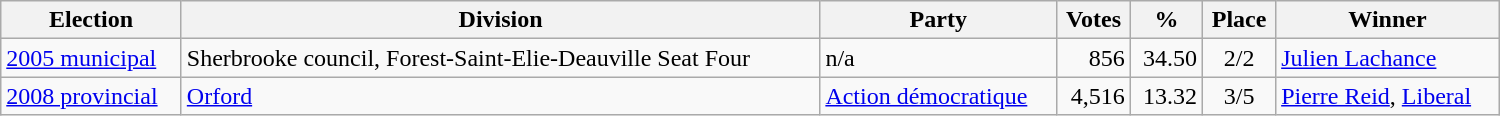<table class="wikitable" width="1000">
<tr>
<th align="left">Election</th>
<th align="left">Division</th>
<th align="left">Party</th>
<th align="right">Votes</th>
<th align="right">%</th>
<th align="center">Place</th>
<th align="center">Winner</th>
</tr>
<tr>
<td align="left"><a href='#'>2005 municipal</a></td>
<td align="left">Sherbrooke council, Forest-Saint-Elie-Deauville Seat Four</td>
<td align="left">n/a</td>
<td align="right">856</td>
<td align="right">34.50</td>
<td align="center">2/2</td>
<td align="left"><a href='#'>Julien Lachance</a></td>
</tr>
<tr>
<td align="left"><a href='#'>2008 provincial</a></td>
<td align="left"><a href='#'>Orford</a></td>
<td align="left"><a href='#'>Action démocratique</a></td>
<td align="right">4,516</td>
<td align="right">13.32</td>
<td align="center">3/5</td>
<td align="left"><a href='#'>Pierre Reid</a>, <a href='#'>Liberal</a></td>
</tr>
</table>
